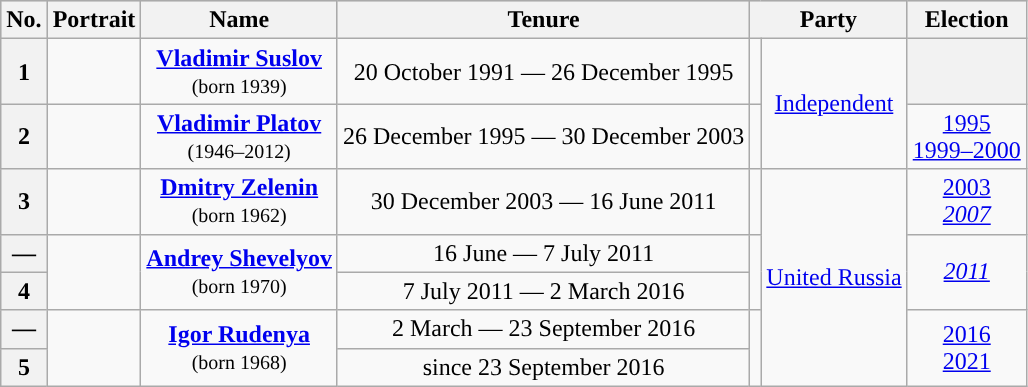<table class="wikitable" style="text-align:center">
<tr style="background:#cccccc" bgcolor=#E6E6AA>
<th>No.</th>
<th>Portrait</th>
<th>Name</th>
<th>Tenure</th>
<th colspan=2>Party</th>
<th>Election</th>
</tr>
<tr>
<th>1</th>
<td></td>
<td><strong><a href='#'>Vladimir Suslov</a></strong><br><small>(born 1939)</small></td>
<td>20 October 1991 — 26 December 1995</td>
<td style="background: "></td>
<td rowspan="2"><a href='#'>Independent</a></td>
<th></th>
</tr>
<tr>
<th>2</th>
<td></td>
<td><strong><a href='#'>Vladimir Platov</a></strong><br><small>(1946–2012)</small></td>
<td>26 December 1995 — 30 December 2003</td>
<td style="background: "></td>
<td><a href='#'>1995</a><br><a href='#'>1999–2000</a></td>
</tr>
<tr>
<th>3</th>
<td></td>
<td><strong><a href='#'>Dmitry Zelenin</a></strong><br><small>(born 1962)</small></td>
<td>30 December 2003 — 16 June 2011</td>
<td style="background: "></td>
<td rowspan="5"><a href='#'>United Russia</a></td>
<td><a href='#'>2003</a><br><em><a href='#'>2007</a></em></td>
</tr>
<tr>
<th>—</th>
<td rowspan = 2></td>
<td rowspan = 2><strong><a href='#'>Andrey Shevelyov</a></strong><br><small>(born 1970)</small></td>
<td>16 June — 7 July 2011</td>
<td rowspan=2; style="background: "></td>
<td rowspan=2><em><a href='#'>2011</a></em></td>
</tr>
<tr>
<th>4</th>
<td>7 July 2011 — 2 March 2016</td>
</tr>
<tr>
<th>—</th>
<td rowspan = 2></td>
<td rowspan = 2><strong><a href='#'>Igor Rudenya</a></strong><br><small>(born 1968)</small></td>
<td>2 March — 23 September 2016</td>
<td rowspan=2; style="background: "></td>
<td rowspan=2><a href='#'>2016</a><br><a href='#'>2021</a></td>
</tr>
<tr>
<th>5</th>
<td>since 23 September 2016</td>
</tr>
</table>
